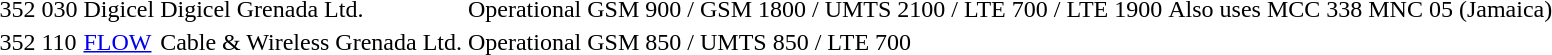<table>
<tr>
<td>352</td>
<td>030</td>
<td>Digicel</td>
<td>Digicel Grenada Ltd.</td>
<td>Operational</td>
<td>GSM 900 / GSM 1800 / UMTS 2100 / LTE 700 / LTE 1900</td>
<td>Also uses MCC 338 MNC 05 (Jamaica)</td>
</tr>
<tr>
<td>352</td>
<td>110</td>
<td><a href='#'>FLOW</a></td>
<td>Cable & Wireless Grenada Ltd.</td>
<td>Operational</td>
<td>GSM 850 / UMTS 850 / LTE 700</td>
<td></td>
</tr>
</table>
